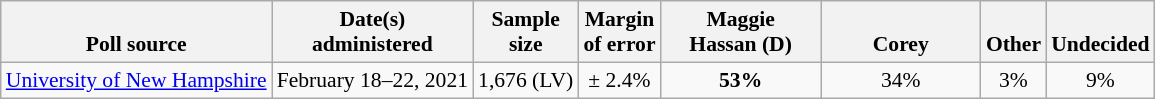<table class="wikitable" style="font-size:90%;text-align:center;">
<tr valign=bottom>
<th>Poll source</th>
<th>Date(s)<br>administered</th>
<th>Sample<br>size</th>
<th>Margin<br>of error</th>
<th style="width:100px;">Maggie<br>Hassan (D)</th>
<th style="width:100px;">Corey<br></th>
<th>Other</th>
<th>Undecided</th>
</tr>
<tr>
<td style="text-align:left;"><a href='#'>University of New Hampshire</a></td>
<td>February 18–22, 2021</td>
<td>1,676 (LV)</td>
<td>± 2.4%</td>
<td><strong>53%</strong></td>
<td>34%</td>
<td>3%</td>
<td>9%</td>
</tr>
</table>
